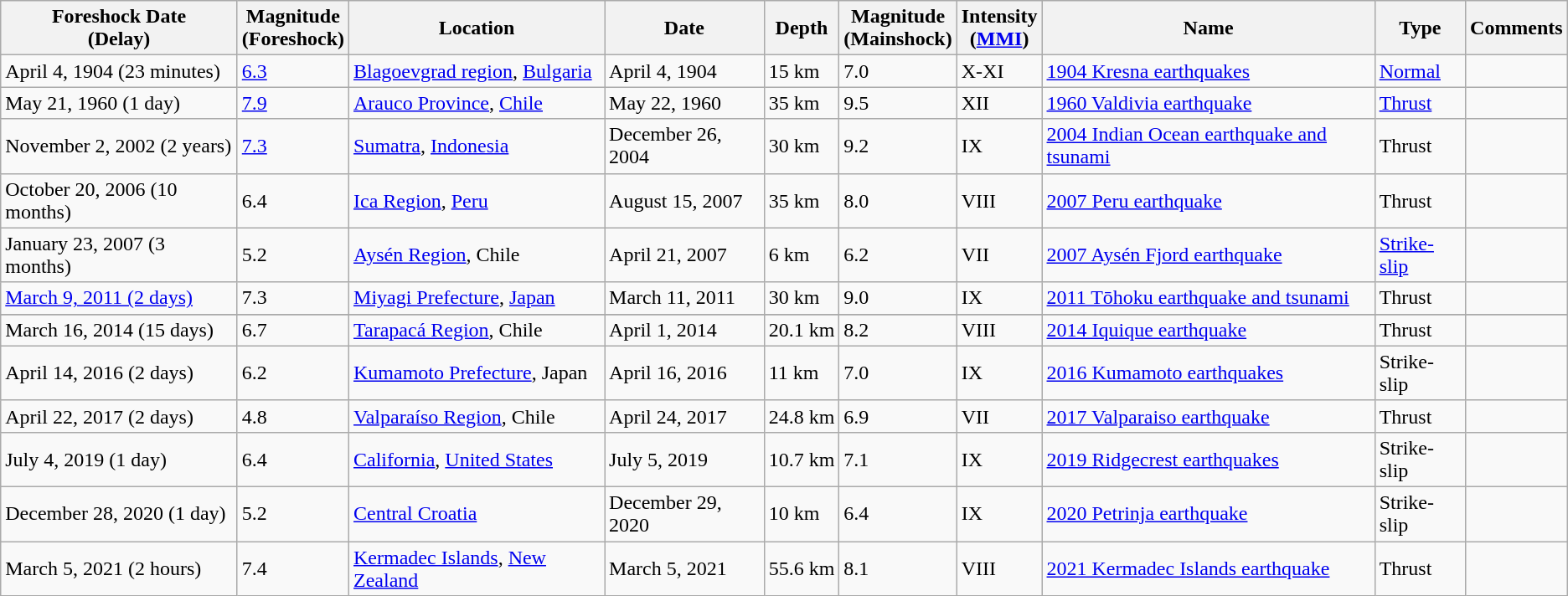<table class="wikitable sortable col1izq col2izq col3izq col4der col5der">
<tr>
<th>Foreshock Date<br>(Delay)</th>
<th>Magnitude<br>(Foreshock)</th>
<th>Location</th>
<th>Date</th>
<th>Depth</th>
<th>Magnitude<br>(Mainshock)</th>
<th>Intensity<br>(<a href='#'>MMI</a>)</th>
<th>Name</th>
<th>Type</th>
<th>Comments</th>
</tr>
<tr>
<td>April 4, 1904 (23 minutes)</td>
<td><a href='#'>6.3</a> </td>
<td><a href='#'>Blagoevgrad region</a>, <a href='#'>Bulgaria</a></td>
<td>April 4, 1904</td>
<td>15 km</td>
<td>7.0 </td>
<td>X-XI</td>
<td><a href='#'>1904 Kresna earthquakes</a></td>
<td><a href='#'>Normal</a></td>
<td></td>
</tr>
<tr>
<td>May 21, 1960 (1 day)</td>
<td><a href='#'>7.9</a> </td>
<td><a href='#'>Arauco Province</a>, <a href='#'>Chile</a></td>
<td>May 22, 1960</td>
<td>35 km</td>
<td>9.5 </td>
<td>XII</td>
<td><a href='#'>1960 Valdivia earthquake</a></td>
<td><a href='#'>Thrust</a></td>
<td></td>
</tr>
<tr>
<td>November 2, 2002 (2 years)</td>
<td><a href='#'>7.3</a> </td>
<td><a href='#'>Sumatra</a>, <a href='#'>Indonesia</a></td>
<td>December 26, 2004</td>
<td>30 km</td>
<td>9.2 </td>
<td>IX</td>
<td><a href='#'>2004 Indian Ocean earthquake and tsunami</a></td>
<td>Thrust</td>
<td></td>
</tr>
<tr>
<td>October 20, 2006 (10 months)</td>
<td>6.4 </td>
<td><a href='#'>Ica Region</a>, <a href='#'>Peru</a></td>
<td>August 15, 2007</td>
<td>35 km</td>
<td>8.0 </td>
<td>VIII</td>
<td><a href='#'>2007 Peru earthquake</a></td>
<td>Thrust</td>
<td></td>
</tr>
<tr>
<td>January 23, 2007 (3 months)</td>
<td>5.2 </td>
<td><a href='#'>Aysén Region</a>, Chile</td>
<td>April 21, 2007</td>
<td>6 km</td>
<td>6.2 </td>
<td>VII</td>
<td><a href='#'>2007 Aysén Fjord earthquake</a></td>
<td><a href='#'>Strike-slip</a></td>
<td></td>
</tr>
<tr>
<td><a href='#'>March 9, 2011 (2 days)</a></td>
<td>7.3 </td>
<td><a href='#'>Miyagi Prefecture</a>, <a href='#'>Japan</a></td>
<td>March 11, 2011</td>
<td>30 km</td>
<td>9.0 </td>
<td>IX</td>
<td><a href='#'>2011 Tōhoku earthquake and tsunami</a></td>
<td>Thrust</td>
<td></td>
</tr>
<tr>
</tr>
<tr>
<td>March 16, 2014 (15 days)</td>
<td>6.7 </td>
<td><a href='#'>Tarapacá Region</a>, Chile</td>
<td>April 1, 2014</td>
<td>20.1 km</td>
<td>8.2 </td>
<td>VIII</td>
<td><a href='#'>2014 Iquique earthquake</a></td>
<td>Thrust</td>
<td></td>
</tr>
<tr>
<td>April 14, 2016 (2 days)</td>
<td>6.2 </td>
<td><a href='#'>Kumamoto Prefecture</a>, Japan</td>
<td>April 16, 2016</td>
<td>11 km</td>
<td>7.0 </td>
<td>IX</td>
<td><a href='#'>2016 Kumamoto earthquakes</a></td>
<td>Strike-slip</td>
<td></td>
</tr>
<tr>
<td>April 22, 2017 (2 days)</td>
<td>4.8 </td>
<td><a href='#'>Valparaíso Region</a>, Chile</td>
<td>April 24, 2017</td>
<td>24.8 km</td>
<td>6.9 </td>
<td>VII</td>
<td><a href='#'>2017 Valparaiso earthquake</a></td>
<td>Thrust</td>
<td></td>
</tr>
<tr>
<td>July 4, 2019 (1 day)</td>
<td>6.4 </td>
<td><a href='#'>California</a>, <a href='#'>United States</a></td>
<td>July 5, 2019</td>
<td>10.7 km</td>
<td>7.1 </td>
<td>IX</td>
<td><a href='#'>2019 Ridgecrest earthquakes</a></td>
<td>Strike-slip</td>
<td></td>
</tr>
<tr>
<td>December 28, 2020 (1 day)</td>
<td>5.2 </td>
<td><a href='#'>Central Croatia</a></td>
<td>December 29, 2020</td>
<td>10 km</td>
<td>6.4 </td>
<td>IX</td>
<td><a href='#'>2020 Petrinja earthquake</a></td>
<td>Strike-slip</td>
<td></td>
</tr>
<tr>
<td>March 5, 2021 (2 hours)</td>
<td>7.4 </td>
<td><a href='#'>Kermadec Islands</a>, <a href='#'>New Zealand</a></td>
<td>March 5, 2021</td>
<td>55.6 km</td>
<td>8.1 </td>
<td>VIII</td>
<td><a href='#'>2021 Kermadec Islands earthquake</a></td>
<td>Thrust</td>
<td></td>
</tr>
</table>
